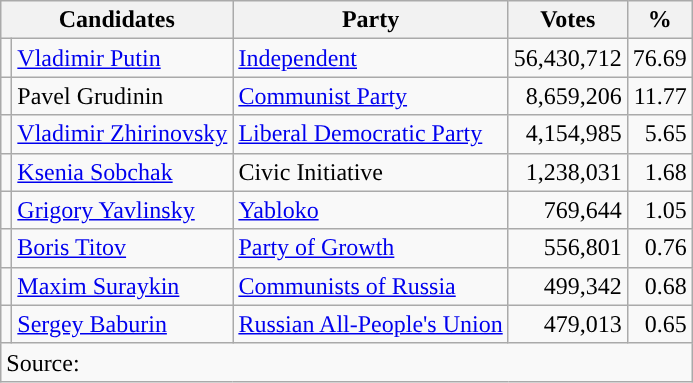<table class=wikitable style=text-align:right>
<tr>
<th colspan=2>Candidates</th>
<th>Party</th>
<th>Votes</th>
<th>%</th>
</tr>
<tr>
<td style="background:"></td>
<td align="left"><a href='#'>Vladimir Putin</a></td>
<td align="left"><a href='#'>Independent</a></td>
<td>56,430,712</td>
<td>76.69</td>
</tr>
<tr>
<td style="background:"></td>
<td align=left>Pavel Grudinin</td>
<td align=left><a href='#'>Communist Party</a></td>
<td>8,659,206</td>
<td>11.77</td>
</tr>
<tr>
<td style="background:"></td>
<td align=left><a href='#'>Vladimir Zhirinovsky</a></td>
<td align=left><a href='#'>Liberal Democratic Party</a></td>
<td>4,154,985</td>
<td>5.65</td>
</tr>
<tr>
<td style="background:"></td>
<td align="left"><a href='#'>Ksenia Sobchak</a></td>
<td align="left">Civic Initiative</td>
<td>1,238,031</td>
<td>1.68</td>
</tr>
<tr>
<td style="background:"></td>
<td align="left"><a href='#'>Grigory Yavlinsky</a></td>
<td align="left"><a href='#'>Yabloko</a></td>
<td>769,644</td>
<td>1.05</td>
</tr>
<tr>
<td style="background:"></td>
<td align="left"><a href='#'>Boris Titov</a></td>
<td align="left"><a href='#'>Party of Growth</a></td>
<td>556,801</td>
<td>0.76</td>
</tr>
<tr>
<td style="background:"></td>
<td align="left"><a href='#'>Maxim Suraykin</a></td>
<td align="left"><a href='#'>Communists of Russia</a></td>
<td>499,342</td>
<td>0.68</td>
</tr>
<tr>
<td style="background:"></td>
<td align="left"><a href='#'>Sergey Baburin</a></td>
<td align="left"><a href='#'>Russian All-People's Union</a></td>
<td>479,013</td>
<td>0.65</td>
</tr>
<tr>
<td align=left colspan=5>Source: </td>
</tr>
</table>
